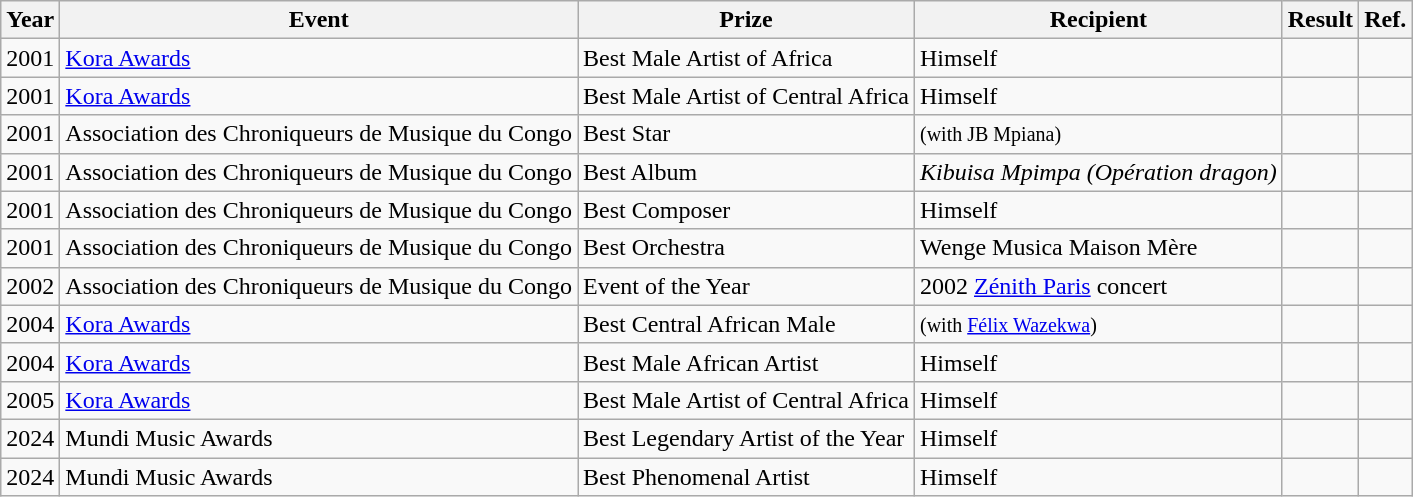<table class="wikitable">
<tr>
<th>Year</th>
<th>Event</th>
<th>Prize</th>
<th>Recipient</th>
<th>Result</th>
<th>Ref.</th>
</tr>
<tr>
<td>2001</td>
<td><a href='#'>Kora Awards</a></td>
<td>Best Male Artist of Africa</td>
<td>Himself</td>
<td></td>
<td></td>
</tr>
<tr>
<td>2001</td>
<td><a href='#'>Kora Awards</a></td>
<td>Best Male Artist of Central Africa</td>
<td>Himself</td>
<td></td>
<td></td>
</tr>
<tr>
<td>2001</td>
<td>Association des Chroniqueurs de Musique du Congo</td>
<td>Best Star</td>
<td><small>(with JB Mpiana)</small></td>
<td></td>
<td></td>
</tr>
<tr>
<td>2001</td>
<td>Association des Chroniqueurs de Musique du Congo</td>
<td>Best Album</td>
<td><em>Kibuisa Mpimpa (Opération dragon)</em></td>
<td></td>
<td></td>
</tr>
<tr>
<td>2001</td>
<td>Association des Chroniqueurs de Musique du Congo</td>
<td>Best Composer</td>
<td>Himself</td>
<td></td>
<td></td>
</tr>
<tr>
<td>2001</td>
<td>Association des Chroniqueurs de Musique du Congo</td>
<td>Best Orchestra</td>
<td>Wenge Musica Maison Mère</td>
<td></td>
<td></td>
</tr>
<tr>
<td>2002</td>
<td>Association des Chroniqueurs de Musique du Congo</td>
<td>Event of the Year</td>
<td>2002 <a href='#'>Zénith Paris</a> concert</td>
<td></td>
<td></td>
</tr>
<tr>
<td>2004</td>
<td><a href='#'>Kora Awards</a></td>
<td>Best Central African Male</td>
<td><small>(with <a href='#'>Félix Wazekwa</a>)</small></td>
<td></td>
<td></td>
</tr>
<tr>
<td>2004</td>
<td><a href='#'>Kora Awards</a></td>
<td>Best Male African Artist</td>
<td>Himself</td>
<td></td>
<td></td>
</tr>
<tr>
<td>2005</td>
<td><a href='#'>Kora Awards</a></td>
<td>Best Male Artist of Central Africa</td>
<td>Himself</td>
<td></td>
<td></td>
</tr>
<tr>
<td>2024</td>
<td>Mundi Music Awards</td>
<td>Best Legendary Artist of the Year</td>
<td>Himself</td>
<td></td>
<td></td>
</tr>
<tr>
<td>2024</td>
<td>Mundi Music Awards</td>
<td>Best Phenomenal Artist</td>
<td>Himself</td>
<td></td>
<td></td>
</tr>
</table>
